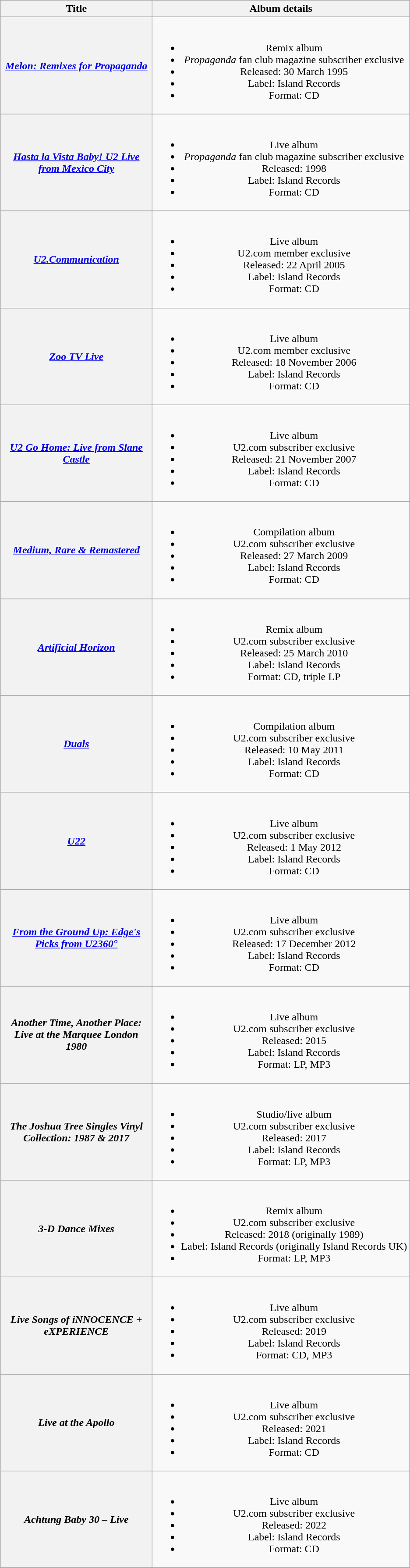<table class="wikitable plainrowheaders" style="text-align:center;">
<tr>
<th scope="col" style="width:14em;">Title</th>
<th scope="col" style="width:20m;">Album details</th>
</tr>
<tr>
<th scope="row"><em><a href='#'>Melon: Remixes for Propaganda</a></em></th>
<td><br><ul><li>Remix album</li><li><em>Propaganda</em> fan club magazine subscriber exclusive</li><li>Released: 30 March 1995</li><li>Label: Island Records</li><li>Format: CD</li></ul></td>
</tr>
<tr>
<th scope="row"><em><a href='#'>Hasta la Vista Baby! U2 Live from Mexico City</a></em></th>
<td><br><ul><li>Live album</li><li><em>Propaganda</em> fan club magazine subscriber exclusive</li><li>Released: 1998</li><li>Label: Island Records</li><li>Format: CD</li></ul></td>
</tr>
<tr>
<th scope="row"><em><a href='#'>U2.Communication</a></em></th>
<td><br><ul><li>Live album</li><li>U2.com member exclusive</li><li>Released: 22 April 2005</li><li>Label: Island Records</li><li>Format: CD</li></ul></td>
</tr>
<tr>
<th scope="row"><em><a href='#'>Zoo TV Live</a></em></th>
<td><br><ul><li>Live album</li><li>U2.com member exclusive</li><li>Released: 18 November 2006</li><li>Label: Island Records</li><li>Format: CD</li></ul></td>
</tr>
<tr>
<th scope="row"><em><a href='#'>U2 Go Home: Live from Slane Castle</a></em></th>
<td><br><ul><li>Live album</li><li>U2.com subscriber exclusive</li><li>Released: 21 November 2007</li><li>Label: Island Records</li><li>Format: CD</li></ul></td>
</tr>
<tr>
<th scope="row"><em><a href='#'>Medium, Rare & Remastered</a></em></th>
<td><br><ul><li>Compilation album</li><li>U2.com subscriber exclusive</li><li>Released: 27 March 2009</li><li>Label: Island Records</li><li>Format: CD</li></ul></td>
</tr>
<tr>
<th scope="row"><em><a href='#'>Artificial Horizon</a></em></th>
<td><br><ul><li>Remix album</li><li>U2.com subscriber exclusive</li><li>Released: 25 March 2010</li><li>Label: Island Records</li><li>Format: CD, triple LP</li></ul></td>
</tr>
<tr>
<th scope="row"><em><a href='#'>Duals</a></em></th>
<td><br><ul><li>Compilation album</li><li>U2.com subscriber exclusive</li><li>Released: 10 May 2011</li><li>Label: Island Records</li><li>Format: CD</li></ul></td>
</tr>
<tr>
<th scope="row"><em><a href='#'>U22</a></em></th>
<td><br><ul><li>Live album</li><li>U2.com subscriber exclusive</li><li>Released: 1 May 2012</li><li>Label: Island Records</li><li>Format: CD</li></ul></td>
</tr>
<tr>
<th scope="row"><em><a href='#'>From the Ground Up: Edge's Picks from U2360°</a></em></th>
<td><br><ul><li>Live album</li><li>U2.com subscriber exclusive</li><li>Released: 17 December 2012</li><li>Label: Island Records</li><li>Format: CD</li></ul></td>
</tr>
<tr>
<th scope="row"><em>Another Time, Another Place: Live at the Marquee London 1980</em></th>
<td><br><ul><li>Live album</li><li>U2.com subscriber exclusive</li><li>Released: 2015</li><li>Label: Island Records</li><li>Format: LP, MP3</li></ul></td>
</tr>
<tr>
<th scope="row"><em>The Joshua Tree Singles Vinyl Collection: 1987 & 2017</em></th>
<td><br><ul><li>Studio/live album</li><li>U2.com subscriber exclusive</li><li>Released: 2017</li><li>Label: Island Records</li><li>Format: LP, MP3</li></ul></td>
</tr>
<tr>
<th scope="row"><em>3-D Dance Mixes</em></th>
<td><br><ul><li>Remix album</li><li>U2.com subscriber exclusive</li><li>Released: 2018 (originally 1989)</li><li>Label: Island Records (originally Island Records UK)</li><li>Format: LP, MP3</li></ul></td>
</tr>
<tr>
<th scope="row"><em>Live Songs of iNNOCENCE + eXPERIENCE</em></th>
<td><br><ul><li>Live album</li><li>U2.com subscriber exclusive</li><li>Released: 2019</li><li>Label: Island Records</li><li>Format: CD, MP3</li></ul></td>
</tr>
<tr>
<th scope="row"><em>Live at the Apollo</em></th>
<td><br><ul><li>Live album</li><li>U2.com subscriber exclusive</li><li>Released: 2021</li><li>Label: Island Records</li><li>Format: CD</li></ul></td>
</tr>
<tr>
<th scope="row"><em>Achtung Baby 30 – Live</em></th>
<td><br><ul><li>Live album</li><li>U2.com subscriber exclusive</li><li>Released: 2022</li><li>Label: Island Records</li><li>Format: CD</li></ul></td>
</tr>
<tr>
</tr>
</table>
